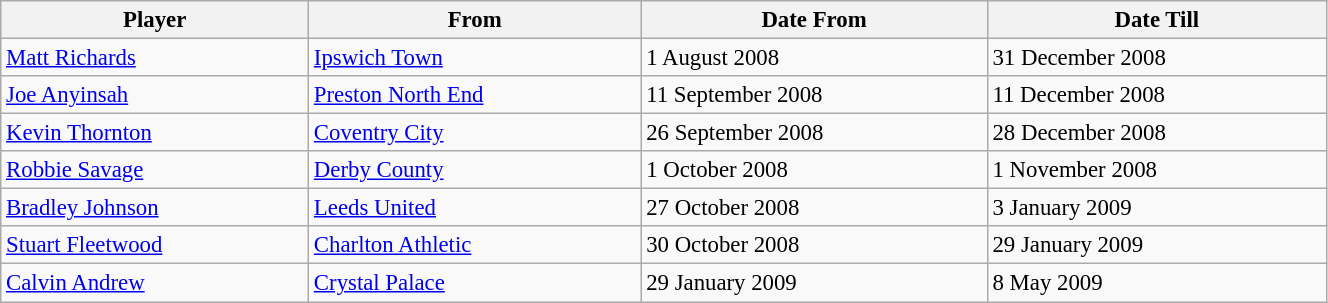<table class="wikitable sortable" style="text-align:center; font-size:95%;width:70%; text-align:left">
<tr>
<th>Player</th>
<th>From</th>
<th>Date From</th>
<th>Date Till</th>
</tr>
<tr>
<td> <a href='#'>Matt Richards</a></td>
<td><a href='#'>Ipswich Town</a></td>
<td>1 August 2008</td>
<td>31 December 2008</td>
</tr>
<tr>
<td> <a href='#'>Joe Anyinsah</a></td>
<td><a href='#'>Preston North End</a></td>
<td>11 September 2008</td>
<td>11 December 2008</td>
</tr>
<tr>
<td> <a href='#'>Kevin Thornton</a></td>
<td><a href='#'>Coventry City</a></td>
<td>26 September 2008</td>
<td>28 December 2008</td>
</tr>
<tr>
<td> <a href='#'>Robbie Savage</a></td>
<td><a href='#'>Derby County</a></td>
<td>1 October 2008</td>
<td>1 November 2008</td>
</tr>
<tr>
<td> <a href='#'>Bradley Johnson</a></td>
<td><a href='#'>Leeds United</a></td>
<td>27 October 2008</td>
<td>3 January 2009</td>
</tr>
<tr>
<td> <a href='#'>Stuart Fleetwood</a></td>
<td><a href='#'>Charlton Athletic</a></td>
<td>30 October 2008</td>
<td>29 January 2009</td>
</tr>
<tr>
<td> <a href='#'>Calvin Andrew</a></td>
<td><a href='#'>Crystal Palace</a></td>
<td>29 January 2009</td>
<td>8 May 2009</td>
</tr>
</table>
